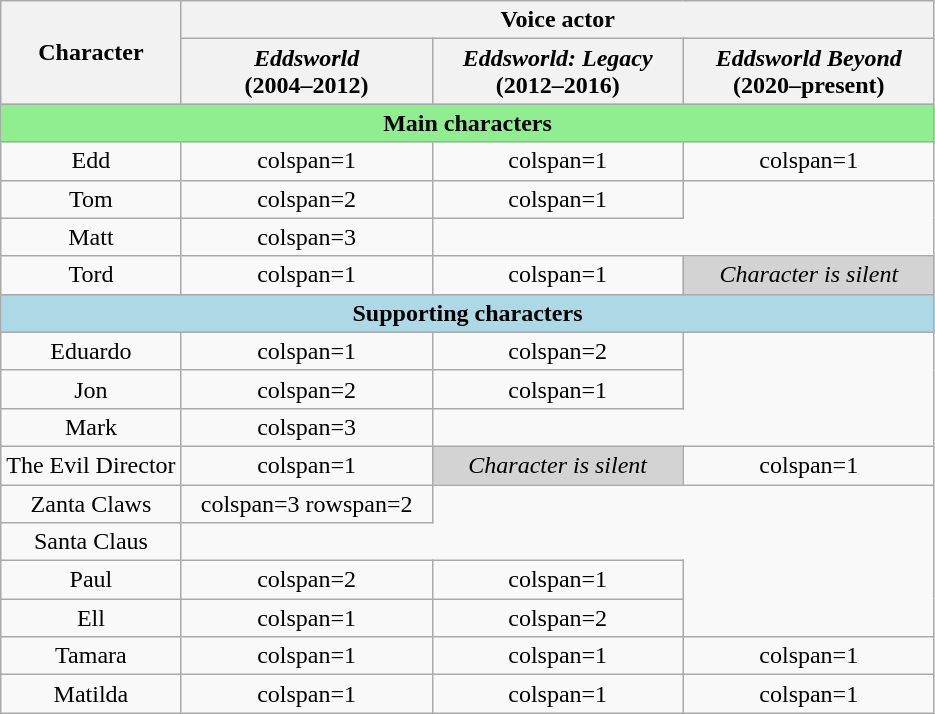<table class="wikitable plainrowheaders" style="text-align:center">
<tr>
<th rowspan="2" scope="col" "style="width:5em;">Character</th>
<th colspan="3" scope="col">Voice actor</th>
</tr>
<tr>
<th scope="col" colspan=1 style="width:10em;"><em>Eddsworld</em><br>(2004–2012)</th>
<th scope="col" colspan=1 style="width:10em;"><em>Eddsworld: Legacy</em><br>(2012–2016)</th>
<th scope="col" colspan=1 style="width:10em;"><em>Eddsworld Beyond</em><br>(2020–present)</th>
</tr>
<tr>
<th colspan="4" style="background:lightgreen;">Main characters</th>
</tr>
<tr>
<td rowspan=1>Edd</td>
<td>colspan=1 </td>
<td>colspan=1 </td>
<td>colspan=1 </td>
</tr>
<tr>
<td rowspan=1>Tom</td>
<td>colspan=2 </td>
<td>colspan=1 </td>
</tr>
<tr>
<td>Matt</td>
<td>colspan=3 </td>
</tr>
<tr>
<td rowspan=1>Tord</td>
<td>colspan=1 </td>
<td>colspan=1 </td>
<td colspan=1 style="background: #d3d3d3;"><em>Character is silent</em></td>
</tr>
<tr>
<th colspan="4" style="background: lightblue;">Supporting characters</th>
</tr>
<tr>
<td rowspan=1>Eduardo</td>
<td>colspan=1 </td>
<td>colspan=2 </td>
</tr>
<tr>
<td rowspan=1>Jon</td>
<td>colspan=2 </td>
<td>colspan=1 </td>
</tr>
<tr>
<td>Mark</td>
<td>colspan=3 </td>
</tr>
<tr>
<td>The Evil Director</td>
<td>colspan=1 </td>
<td colspan=1 style="background:#d3d3d3;"><em>Character is silent</em></td>
<td>colspan=1 </td>
</tr>
<tr>
<td>Zanta Claws</td>
<td>colspan=3 rowspan=2 </td>
</tr>
<tr>
<td rowspan=1>Santa Claus</td>
</tr>
<tr>
<td>Paul</td>
<td>colspan=2 </td>
<td>colspan=1 </td>
</tr>
<tr>
<td>Ell</td>
<td>colspan=1 </td>
<td>colspan=2 </td>
</tr>
<tr>
<td rowspan=1>Tamara</td>
<td>colspan=1 </td>
<td>colspan=1 </td>
<td>colspan=1 </td>
</tr>
<tr>
<td rowspan=1>Matilda</td>
<td>colspan=1 </td>
<td>colspan=1 </td>
<td>colspan=1 </td>
</tr>
</table>
